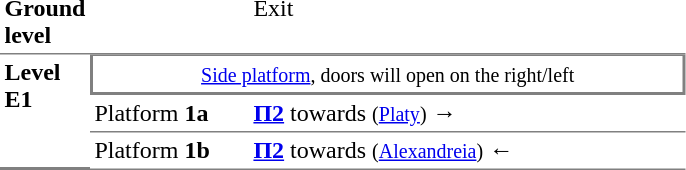<table table border=0 cellspacing=0 cellpadding=3>
<tr>
<td style="border-bottom:solid 1px gray;" width=50 valign=top><strong>Ground level</strong></td>
<td style="border-bottom:solid 1px gray;" width=100 valign=top></td>
<td style="border-bottom:solid 1px gray;" width=285 valign=top>Exit</td>
</tr>
<tr>
<td style="border-bottom:solid 2px gray;" rowspan=3 valign=top><strong>Level<br>Ε1</strong></td>
<td style="border-top:solid 1px gray;border-right:solid 2px gray;border-left:solid 2px gray;border-bottom:solid 2px gray;text-align:center;" colspan=2><small><a href='#'>Side platform</a>, doors will open on the right/left</small></td>
</tr>
<tr>
<td style="border-bottom:solid 1px gray;">Platform <span><strong>1a</strong></span></td>
<td style="border-bottom:solid 1px gray;"><span><a href='#'><span><strong>Π2</strong></span></a></span>  towards  <small>(<a href='#'>Platy</a>)</small> →</td>
</tr>
<tr>
<td style="border-bottom:solid 1px gray;">Platform <span><strong>1b</strong></span></td>
<td style="border-bottom:solid 1px gray;"><span><a href='#'><span><strong>Π2</strong></span></a></span>  towards  <small>(<a href='#'>Alexandreia</a>)</small> ←</td>
</tr>
</table>
